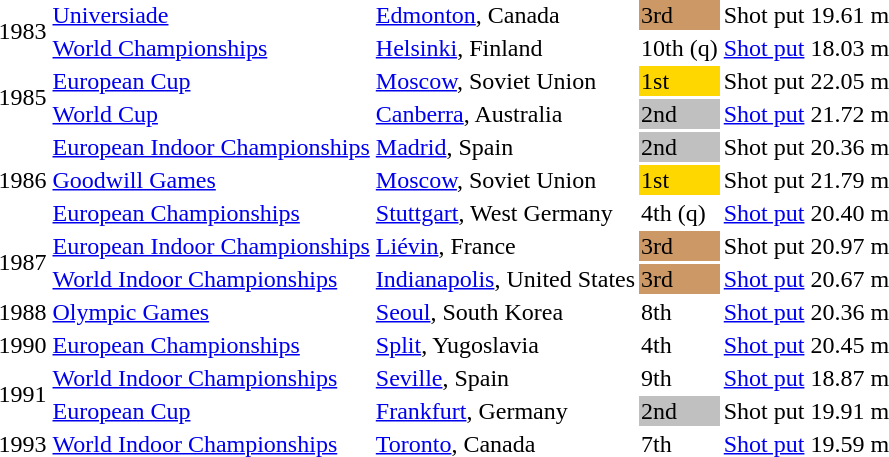<table>
<tr>
<td rowspan=2>1983</td>
<td><a href='#'>Universiade</a></td>
<td><a href='#'>Edmonton</a>, Canada</td>
<td bgcolor=cc9966>3rd</td>
<td>Shot put</td>
<td>19.61 m</td>
</tr>
<tr>
<td><a href='#'>World Championships</a></td>
<td><a href='#'>Helsinki</a>, Finland</td>
<td>10th (q)</td>
<td><a href='#'>Shot put</a></td>
<td>18.03 m</td>
</tr>
<tr>
<td rowspan=2>1985</td>
<td><a href='#'>European Cup</a></td>
<td><a href='#'>Moscow</a>, Soviet Union</td>
<td bgcolor=gold>1st</td>
<td>Shot put</td>
<td>22.05 m </td>
</tr>
<tr>
<td><a href='#'>World Cup</a></td>
<td><a href='#'>Canberra</a>, Australia</td>
<td bgcolor=silver>2nd</td>
<td><a href='#'>Shot put</a></td>
<td>21.72 m</td>
</tr>
<tr>
<td rowspan=3>1986</td>
<td><a href='#'>European Indoor Championships</a></td>
<td><a href='#'>Madrid</a>, Spain</td>
<td bgcolor=silver>2nd</td>
<td>Shot put</td>
<td>20.36 m</td>
</tr>
<tr>
<td><a href='#'>Goodwill Games</a></td>
<td><a href='#'>Moscow</a>, Soviet Union</td>
<td bgcolor=gold>1st</td>
<td>Shot put</td>
<td>21.79 m</td>
</tr>
<tr>
<td><a href='#'>European Championships</a></td>
<td><a href='#'>Stuttgart</a>, West Germany</td>
<td>4th (q)</td>
<td><a href='#'>Shot put</a></td>
<td>20.40 m</td>
</tr>
<tr>
<td rowspan=2>1987</td>
<td><a href='#'>European Indoor Championships</a></td>
<td><a href='#'>Liévin</a>, France</td>
<td bgcolor=cc9966>3rd</td>
<td>Shot put</td>
<td>20.97 m</td>
</tr>
<tr>
<td><a href='#'>World Indoor Championships</a></td>
<td><a href='#'>Indianapolis</a>, United States</td>
<td bgcolor=cc9966>3rd</td>
<td><a href='#'>Shot put</a></td>
<td>20.67 m</td>
</tr>
<tr>
<td>1988</td>
<td><a href='#'>Olympic Games</a></td>
<td><a href='#'>Seoul</a>, South Korea</td>
<td>8th</td>
<td><a href='#'>Shot put</a></td>
<td>20.36 m</td>
</tr>
<tr>
<td>1990</td>
<td><a href='#'>European Championships</a></td>
<td><a href='#'>Split</a>, Yugoslavia</td>
<td>4th</td>
<td><a href='#'>Shot put</a></td>
<td>20.45 m</td>
</tr>
<tr>
<td rowspan=2>1991</td>
<td><a href='#'>World Indoor Championships</a></td>
<td><a href='#'>Seville</a>, Spain</td>
<td>9th</td>
<td><a href='#'>Shot put</a></td>
<td>18.87 m</td>
</tr>
<tr>
<td><a href='#'>European Cup</a></td>
<td><a href='#'>Frankfurt</a>, Germany</td>
<td bgcolor=silver>2nd</td>
<td>Shot put</td>
<td>19.91 m</td>
</tr>
<tr>
<td>1993</td>
<td><a href='#'>World Indoor Championships</a></td>
<td><a href='#'>Toronto</a>, Canada</td>
<td>7th</td>
<td><a href='#'>Shot put</a></td>
<td>19.59 m</td>
</tr>
</table>
